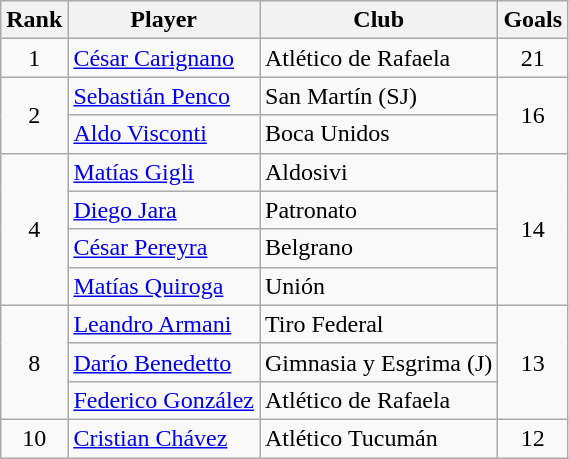<table class="wikitable" style="text-align:center">
<tr>
<th>Rank</th>
<th>Player</th>
<th>Club</th>
<th>Goals</th>
</tr>
<tr>
<td>1</td>
<td align="left"> <a href='#'>César Carignano</a></td>
<td align="left">Atlético de Rafaela</td>
<td>21</td>
</tr>
<tr>
<td rowspan="2">2</td>
<td align="left"> <a href='#'>Sebastián Penco</a></td>
<td align="left">San Martín (SJ)</td>
<td rowspan="2">16</td>
</tr>
<tr>
<td align="left"> <a href='#'>Aldo Visconti</a></td>
<td align="left">Boca Unidos</td>
</tr>
<tr>
<td rowspan="4">4</td>
<td align="left"> <a href='#'>Matías Gigli</a></td>
<td align="left">Aldosivi</td>
<td rowspan="4">14</td>
</tr>
<tr>
<td align="left"> <a href='#'>Diego Jara</a></td>
<td align="left">Patronato</td>
</tr>
<tr>
<td align="left"> <a href='#'>César Pereyra</a></td>
<td align="left">Belgrano</td>
</tr>
<tr>
<td align="left"> <a href='#'>Matías Quiroga</a></td>
<td align="left">Unión</td>
</tr>
<tr>
<td rowspan="3">8</td>
<td align="left"> <a href='#'>Leandro Armani</a></td>
<td align="left">Tiro Federal</td>
<td rowspan="3">13</td>
</tr>
<tr>
<td align="left"> <a href='#'>Darío Benedetto</a></td>
<td align="left">Gimnasia y Esgrima (J)</td>
</tr>
<tr>
<td align="left"> <a href='#'>Federico González</a></td>
<td align="left">Atlético de Rafaela</td>
</tr>
<tr>
<td>10</td>
<td align="left"> <a href='#'>Cristian Chávez</a></td>
<td align="left">Atlético Tucumán</td>
<td>12</td>
</tr>
</table>
